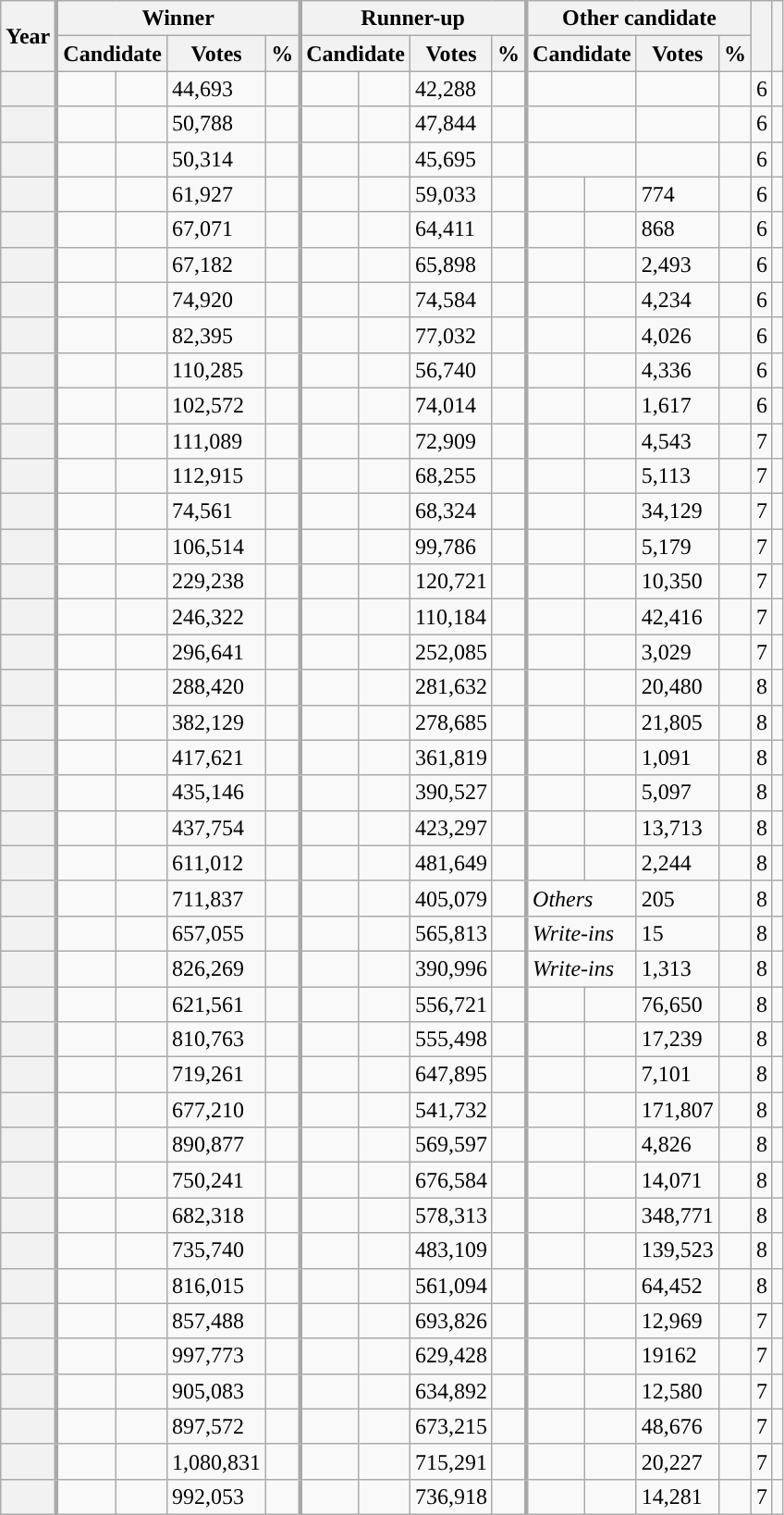<table class="wikitable sortable">
<tr>
<th scope=col rowspan="2">Year</th>
<th scope="colgroup" style="border-left:3px solid darkgray;" colspan="4">Winner</th>
<th scope="colgroup" style="border-left:3px solid darkgray;" colspan="4">Runner-up</th>
<th scope="colgroup" style="border-left:3px solid darkgray;" colspan="4">Other candidate</th>
<th scope="col" rowspan="2"></th>
<th scope="col" class="unsortable" rowspan="2"></th>
</tr>
<tr>
<th scope="colgroup" style="border-left:3px solid darkgray;" colspan="2">Candidate</th>
<th scope="col" data-sort-type="number">Votes</th>
<th scope="col"  data-sort-type="number">%</th>
<th scope="colgroup" style="border-left:3px solid darkgray;" colspan="2">Candidate</th>
<th scope="col"  data-sort-type="number">Votes</th>
<th scope="col"  data-sort-type="number">%</th>
<th scope="colgroup"  scope="col" style="border-left:3px solid darkgray;" colspan="2">Candidate</th>
<th scope="col"  data-sort-type="number">Votes</th>
<th scope="col"  data-sort-type="number">%</th>
</tr>
<tr>
<th scope="row"> </th>
<td style="text-align:left; border-left:3px solid darkgray; background-color:"></td>
<td><strong></strong> </td>
<td>44,693</td>
<td></td>
<td style="text-align:left; border-left:3px solid darkgray; background-color:"></td>
<td> </td>
<td>42,288</td>
<td></td>
<td style="border-left:3px solid darkgray;"colspan="2"></td>
<td></td>
<td></td>
<td>6</td>
<td></td>
</tr>
<tr>
<th scope="row"> </th>
<td style="text-align:left; border-left:3px solid darkgray; background-color:"></td>
<td><strong></strong> </td>
<td>50,788</td>
<td></td>
<td style="text-align:left; border-left:3px solid darkgray; background-color:"></td>
<td> </td>
<td>47,844</td>
<td></td>
<td style="border-left:3px solid darkgray;"colspan="2"></td>
<td></td>
<td></td>
<td>6</td>
<td></td>
</tr>
<tr>
<th scope="row"> </th>
<td style="text-align:left; border-left:3px solid darkgray; background-color:"></td>
<td><strong></strong> </td>
<td>50,314</td>
<td></td>
<td style="text-align:left; border-left:3px solid darkgray; background-color:"></td>
<td> </td>
<td>45,695</td>
<td></td>
<td style="border-left:3px solid darkgray;"colspan="2"></td>
<td></td>
<td></td>
<td>6</td>
<td></td>
</tr>
<tr>
<th scope="row"> </th>
<td style="text-align:left; border-left:3px solid darkgray; background-color:"></td>
<td><strong></strong> </td>
<td>61,927</td>
<td></td>
<td style="text-align:left; border-left:3px solid darkgray; background-color:"></td>
<td> </td>
<td>59,033</td>
<td></td>
<td style="text-align:left; border-left:3px solid darkgray; background-color:"></td>
<td> </td>
<td>774</td>
<td></td>
<td>6</td>
<td></td>
</tr>
<tr>
<th scope="row"> </th>
<td style="text-align:left; border-left:3px solid darkgray; background-color:"></td>
<td><strong></strong> </td>
<td>67,071</td>
<td></td>
<td style="text-align:left; border-left:3px solid darkgray; background-color:"></td>
<td> </td>
<td>64,411</td>
<td></td>
<td style="text-align:left; border-left:3px solid darkgray; background-color:"></td>
<td> </td>
<td>868</td>
<td></td>
<td>6</td>
<td></td>
</tr>
<tr>
<th scope="row"> </th>
<td style="text-align:left; border-left:3px solid darkgray; background-color:"></td>
<td><strong></strong> </td>
<td>67,182</td>
<td></td>
<td style="text-align:left; border-left:3px solid darkgray; background-color:"></td>
<td> </td>
<td>65,898</td>
<td></td>
<td style="text-align:left; border-left:3px solid darkgray; background-color:"></td>
<td> </td>
<td>2,493</td>
<td></td>
<td>6</td>
<td></td>
</tr>
<tr>
<th scope="row"> </th>
<td style="text-align:left; border-left:3px solid darkgray; background-color:"></td>
<td><strong></strong> </td>
<td>74,920</td>
<td></td>
<td style="text-align:left; border-left:3px solid darkgray; background-color:"></td>
<td> </td>
<td>74,584</td>
<td></td>
<td style="text-align:left; border-left:3px solid darkgray; background-color:"></td>
<td> </td>
<td>4,234</td>
<td></td>
<td>6</td>
<td></td>
</tr>
<tr>
<th scope="row"> </th>
<td style="text-align:left; border-left:3px solid darkgray; background-color:"></td>
<td><strong></strong> </td>
<td>82,395</td>
<td></td>
<td style="text-align:left; border-left:3px solid darkgray; background-color:"></td>
<td> </td>
<td>77,032</td>
<td></td>
<td style="text-align:left; border-left:3px solid darkgray; background-color:"></td>
<td> </td>
<td>4,026</td>
<td></td>
<td>6</td>
<td></td>
</tr>
<tr>
<th scope="row"> </th>
<td style="text-align:left; border-left:3px solid darkgray; background-color:"></td>
<td><strong></strong> </td>
<td>110,285</td>
<td></td>
<td style="text-align:left; border-left:3px solid darkgray; background-color:"></td>
<td> </td>
<td>56,740</td>
<td></td>
<td style="text-align:left; border-left:3px solid darkgray; background-color:"></td>
<td> </td>
<td>4,336</td>
<td></td>
<td>6</td>
<td></td>
</tr>
<tr>
<th scope="row"> </th>
<td style="text-align:left; border-left:3px solid darkgray; background-color:"></td>
<td><strong></strong> </td>
<td>102,572</td>
<td></td>
<td style="text-align:left; border-left:3px solid darkgray; background-color:"></td>
<td> </td>
<td>74,014</td>
<td></td>
<td style="text-align:left; border-left:3px solid darkgray; background-color:"></td>
<td> </td>
<td>1,617</td>
<td></td>
<td>6</td>
<td></td>
</tr>
<tr>
<th scope="row"> </th>
<td style="text-align:left; border-left:3px solid darkgray; background-color:"></td>
<td><strong></strong> </td>
<td>111,089</td>
<td></td>
<td style="text-align:left; border-left:3px solid darkgray; background-color:"></td>
<td> </td>
<td>72,909</td>
<td></td>
<td style="text-align:left; border-left:3px solid darkgray; background-color:"></td>
<td> </td>
<td>4,543</td>
<td></td>
<td>7</td>
<td></td>
</tr>
<tr>
<th scope="row"> </th>
<td style="text-align:left; border-left:3px solid darkgray; background-color:"></td>
<td><strong></strong> </td>
<td>112,915</td>
<td></td>
<td style="text-align:left; border-left:3px solid darkgray; background-color:"></td>
<td> </td>
<td>68,255</td>
<td></td>
<td style="text-align:left; border-left:3px solid darkgray; background-color:"></td>
<td> </td>
<td>5,113</td>
<td></td>
<td>7</td>
<td></td>
</tr>
<tr>
<th scope="row"> </th>
<td style="text-align:left; border-left:3px solid darkgray; background-color:"></td>
<td><strong></strong> </td>
<td>74,561</td>
<td></td>
<td style="text-align:left; border-left:3px solid darkgray; background-color:"></td>
<td> </td>
<td>68,324</td>
<td></td>
<td style="text-align:left; border-left:3px solid darkgray; background-color:"></td>
<td> </td>
<td>34,129</td>
<td></td>
<td>7</td>
<td></td>
</tr>
<tr>
<th scope="row"> </th>
<td style="text-align:left; border-left:3px solid darkgray; background-color:"></td>
<td><strong></strong> </td>
<td>106,514</td>
<td></td>
<td style="text-align:left; border-left:3px solid darkgray; background-color:"></td>
<td> </td>
<td>99,786</td>
<td></td>
<td style="text-align:left; border-left:3px solid darkgray; background-color:"></td>
<td> </td>
<td>5,179</td>
<td></td>
<td>7</td>
<td></td>
</tr>
<tr>
<th scope="row"> </th>
<td style="text-align:left; border-left:3px solid darkgray; background-color:"></td>
<td><strong></strong> </td>
<td>229,238</td>
<td></td>
<td style="text-align:left; border-left:3px solid darkgray; background-color:"></td>
<td> </td>
<td>120,721</td>
<td></td>
<td style="text-align:left; border-left:3px solid darkgray; background-color:"></td>
<td> </td>
<td>10,350</td>
<td></td>
<td>7</td>
<td></td>
</tr>
<tr>
<th scope="row"> </th>
<td style="text-align:left; border-left:3px solid darkgray; background-color:"></td>
<td><strong></strong> </td>
<td>246,322</td>
<td></td>
<td style="text-align:left; border-left:3px solid darkgray; background-color:"></td>
<td> </td>
<td>110,184</td>
<td></td>
<td style="text-align:left; border-left:3px solid darkgray; background-color:"></td>
<td> </td>
<td>42,416</td>
<td></td>
<td>7</td>
<td></td>
</tr>
<tr>
<th scope="row"> </th>
<td style="text-align:left; border-left:3px solid darkgray; background-color:"></td>
<td><strong></strong> </td>
<td>296,641</td>
<td></td>
<td style="text-align:left; border-left:3px solid darkgray; background-color:"></td>
<td> </td>
<td>252,085</td>
<td></td>
<td style="text-align:left; border-left:3px solid darkgray; background-color:"></td>
<td> </td>
<td>3,029</td>
<td></td>
<td>7</td>
<td></td>
</tr>
<tr>
<th scope="row"> </th>
<td style="text-align:left; border-left:3px solid darkgray; background-color:"></td>
<td><strong></strong> </td>
<td>288,420</td>
<td></td>
<td style="text-align:left; border-left:3px solid darkgray; background-color:"></td>
<td> </td>
<td>281,632</td>
<td></td>
<td style="text-align:left; border-left:3px solid darkgray; background-color:"></td>
<td> </td>
<td>20,480</td>
<td></td>
<td>8</td>
<td></td>
</tr>
<tr>
<th scope="row"> </th>
<td style="text-align:left; border-left:3px solid darkgray; background-color:"></td>
<td><strong></strong> </td>
<td>382,129</td>
<td></td>
<td style="text-align:left; border-left:3px solid darkgray; background-color:"></td>
<td> </td>
<td>278,685</td>
<td></td>
<td style="text-align:left; border-left:3px solid darkgray; background-color:"></td>
<td> </td>
<td>21,805</td>
<td></td>
<td>8</td>
<td></td>
</tr>
<tr>
<th scope="row"> </th>
<td style="text-align:left; border-left:3px solid darkgray; background-color:"></td>
<td><strong></strong> </td>
<td>417,621</td>
<td></td>
<td style="text-align:left; border-left:3px solid darkgray; background-color:"></td>
<td> </td>
<td>361,819</td>
<td></td>
<td style="text-align:left; border-left:3px solid darkgray; background-color:"></td>
<td> </td>
<td>1,091</td>
<td></td>
<td>8</td>
<td></td>
</tr>
<tr>
<th scope="row"> </th>
<td style="text-align:left; border-left:3px solid darkgray; background-color:"></td>
<td><strong></strong> </td>
<td>435,146</td>
<td></td>
<td style="text-align:left; border-left:3px solid darkgray; background-color:"></td>
<td> </td>
<td>390,527</td>
<td></td>
<td style="text-align:left; border-left:3px solid darkgray; background-color:"></td>
<td> </td>
<td>5,097</td>
<td></td>
<td>8</td>
<td></td>
</tr>
<tr>
<th scope="row"> </th>
<td style="text-align:left; border-left:3px solid darkgray; background-color:"></td>
<td><strong></strong> </td>
<td>437,754</td>
<td></td>
<td style="text-align:left; border-left:3px solid darkgray; background-color:"></td>
<td> </td>
<td>423,297</td>
<td></td>
<td style="text-align:left; border-left:3px solid darkgray; background-color:"></td>
<td> </td>
<td>13,713</td>
<td></td>
<td>8</td>
<td></td>
</tr>
<tr>
<th scope="row"> </th>
<td style="text-align:left; border-left:3px solid darkgray; background-color:"></td>
<td><strong></strong> </td>
<td>611,012</td>
<td></td>
<td style="text-align:left; border-left:3px solid darkgray; background-color:"></td>
<td> </td>
<td>481,649</td>
<td></td>
<td style="text-align:left; border-left:3px solid darkgray; background-color:"></td>
<td> </td>
<td>2,244</td>
<td></td>
<td>8</td>
<td></td>
</tr>
<tr>
<th scope="row"> </th>
<td style="text-align:left; border-left:3px solid darkgray; background-color:"></td>
<td><strong></strong> </td>
<td>711,837</td>
<td></td>
<td style="text-align:left; border-left:3px solid darkgray; background-color:"></td>
<td> </td>
<td>405,079</td>
<td></td>
<td style="border-left:3px solid darkgray;"colspan="2"><em>Others</em></td>
<td>205</td>
<td></td>
<td>8</td>
<td></td>
</tr>
<tr>
<th scope="row"> </th>
<td style="text-align:left; border-left:3px solid darkgray; background-color:"></td>
<td><strong></strong> </td>
<td>657,055</td>
<td></td>
<td style="text-align:left; border-left:3px solid darkgray; background-color:"></td>
<td> </td>
<td>565,813</td>
<td></td>
<td style="border-left:3px solid darkgray;"colspan="2"><em>Write-ins</em></td>
<td>15</td>
<td></td>
<td>8</td>
<td></td>
</tr>
<tr>
<th scope="row"> </th>
<td style="text-align:left; border-left:3px solid darkgray; background-color:"></td>
<td><strong></strong> </td>
<td>826,269</td>
<td></td>
<td style="text-align:left; border-left:3px solid darkgray; background-color:"></td>
<td> </td>
<td>390,996</td>
<td></td>
<td style="border-left:3px solid darkgray;"colspan="2"><em>Write-ins</em></td>
<td>1,313</td>
<td></td>
<td>8</td>
<td></td>
</tr>
<tr>
<th scope="row"> </th>
<td style="text-align:left; border-left:3px solid darkgray; background-color:"></td>
<td><strong></strong> </td>
<td>621,561</td>
<td></td>
<td style="text-align:left; border-left:3px solid darkgray; background-color:"></td>
<td> </td>
<td>556,721</td>
<td></td>
<td style="text-align:left; border-left:3px solid darkgray; background-color:"></td>
<td> </td>
<td>76,650</td>
<td></td>
<td>8</td>
<td></td>
</tr>
<tr>
<th scope="row"> </th>
<td style="text-align:left; border-left:3px solid darkgray; background-color:"></td>
<td><strong></strong> </td>
<td>810,763</td>
<td></td>
<td style="text-align:left; border-left:3px solid darkgray; background-color:"></td>
<td> </td>
<td>555,498</td>
<td></td>
<td style="text-align:left; border-left:3px solid darkgray; background-color:"></td>
<td> </td>
<td>17,239</td>
<td></td>
<td>8</td>
<td></td>
</tr>
<tr>
<th scope="row"> </th>
<td style="text-align:left; border-left:3px solid darkgray; background-color:"></td>
<td><strong></strong> </td>
<td>719,261</td>
<td></td>
<td style="text-align:left; border-left:3px solid darkgray; background-color:"></td>
<td> </td>
<td>647,895</td>
<td></td>
<td style="text-align:left; border-left:3px solid darkgray; background-color:"></td>
<td> </td>
<td>7,101</td>
<td></td>
<td>8</td>
<td></td>
</tr>
<tr>
<th scope="row"> </th>
<td style="text-align:left; border-left:3px solid darkgray; background-color:"></td>
<td><strong></strong> </td>
<td>677,210</td>
<td></td>
<td style="text-align:left; border-left:3px solid darkgray; background-color:"></td>
<td> </td>
<td>541,732</td>
<td></td>
<td style="text-align:left; border-left:3px solid darkgray; background-color:"></td>
<td> </td>
<td>171,807</td>
<td></td>
<td>8</td>
<td></td>
</tr>
<tr>
<th scope="row"> </th>
<td style="text-align:left; border-left:3px solid darkgray; background-color:"></td>
<td><strong></strong> </td>
<td>890,877</td>
<td></td>
<td style="text-align:left; border-left:3px solid darkgray; background-color:"></td>
<td> </td>
<td>569,597</td>
<td></td>
<td style="text-align:left; border-left:3px solid darkgray; background-color:"></td>
<td> </td>
<td>4,826</td>
<td></td>
<td>8</td>
<td></td>
</tr>
<tr>
<th scope="row"> </th>
<td style="text-align:left; border-left:3px solid darkgray; background-color:"></td>
<td><strong></strong> </td>
<td>750,241</td>
<td></td>
<td style="text-align:left; border-left:3px solid darkgray; background-color:"></td>
<td> </td>
<td>676,584</td>
<td></td>
<td style="text-align:left; border-left:3px solid darkgray; background-color:"></td>
<td> </td>
<td>14,071</td>
<td></td>
<td>8</td>
<td></td>
</tr>
<tr>
<th scope="row"> </th>
<td style="text-align:left; border-left:3px solid darkgray; background-color:"></td>
<td><strong></strong> </td>
<td>682,318</td>
<td></td>
<td style="text-align:left; border-left:3px solid darkgray; background-color:"></td>
<td> </td>
<td>578,313</td>
<td></td>
<td style="text-align:left; border-left:3px solid darkgray; background-color:"></td>
<td> </td>
<td>348,771</td>
<td></td>
<td>8</td>
<td></td>
</tr>
<tr>
<th scope="row"> </th>
<td style="text-align:left; border-left:3px solid darkgray; background-color:"></td>
<td><strong></strong> </td>
<td>735,740</td>
<td></td>
<td style="text-align:left; border-left:3px solid darkgray; background-color:"></td>
<td> </td>
<td>483,109</td>
<td></td>
<td style="text-align:left; border-left:3px solid darkgray; background-color:"></td>
<td> </td>
<td>139,523</td>
<td></td>
<td>8</td>
<td></td>
</tr>
<tr>
<th scope="row"> </th>
<td style="text-align:left; border-left:3px solid darkgray; background-color:"></td>
<td><strong></strong> </td>
<td>816,015</td>
<td></td>
<td style="text-align:left; border-left:3px solid darkgray; background-color:"></td>
<td> </td>
<td>561,094</td>
<td></td>
<td style="text-align:left; border-left:3px solid darkgray; background-color:"></td>
<td> </td>
<td>64,452</td>
<td></td>
<td>8</td>
<td></td>
</tr>
<tr>
<th scope="row"> </th>
<td style="text-align:left; border-left:3px solid darkgray; background-color:"></td>
<td><strong></strong> </td>
<td>857,488</td>
<td></td>
<td style="text-align:left; border-left:3px solid darkgray; background-color:"></td>
<td> </td>
<td>693,826</td>
<td></td>
<td style="text-align:left; border-left:3px solid darkgray; background-color:"></td>
<td> </td>
<td>12,969</td>
<td></td>
<td>7</td>
<td></td>
</tr>
<tr>
<th scope="row"> </th>
<td style="text-align:left; border-left:3px solid darkgray; background-color:"></td>
<td><strong></strong> </td>
<td>997,773</td>
<td></td>
<td style="text-align:left; border-left:3px solid darkgray; background-color:"></td>
<td> </td>
<td>629,428</td>
<td></td>
<td style="text-align:left; border-left:3px solid darkgray; background-color:"></td>
<td> </td>
<td>19162</td>
<td></td>
<td>7</td>
<td></td>
</tr>
<tr>
<th scope="row"> </th>
<td style="text-align:left; border-left:3px solid darkgray; background-color:"></td>
<td><strong></strong> </td>
<td>905,083</td>
<td></td>
<td style="text-align:left; border-left:3px solid darkgray; background-color:"></td>
<td> </td>
<td>634,892</td>
<td></td>
<td style="text-align:left; border-left:3px solid darkgray; background-color:"></td>
<td> </td>
<td>12,580</td>
<td></td>
<td>7</td>
<td></td>
</tr>
<tr>
<th scope="row"> </th>
<td style="text-align:left; border-left:3px solid darkgray; background-color:"></td>
<td><strong></strong> </td>
<td>897,572</td>
<td></td>
<td style="text-align:left; border-left:3px solid darkgray; background-color:"></td>
<td> </td>
<td>673,215</td>
<td></td>
<td style="text-align:left; border-left:3px solid darkgray; background-color:"></td>
<td> </td>
<td>48,676</td>
<td></td>
<td>7</td>
<td></td>
</tr>
<tr>
<th scope="row"> </th>
<td style="text-align:left; border-left:3px solid darkgray; background-color:"></td>
<td><strong></strong> </td>
<td>1,080,831</td>
<td></td>
<td style="text-align:left; border-left:3px solid darkgray; background-color:"></td>
<td> </td>
<td>715,291</td>
<td></td>
<td style="text-align:left; border-left:3px solid darkgray; background-color:"></td>
<td> </td>
<td>20,227</td>
<td></td>
<td>7</td>
<td></td>
</tr>
<tr>
<th scope="row"> </th>
<td style="text-align:left; border-left:3px solid darkgray; background-color:"></td>
<td><strong></strong> </td>
<td>992,053</td>
<td></td>
<td style="text-align:left; border-left:3px solid darkgray; background-color:"></td>
<td> </td>
<td>736,918</td>
<td></td>
<td style="text-align:left; border-left:3px solid darkgray; background-color:"></td>
<td> </td>
<td>14,281</td>
<td></td>
<td>7</td>
<td></td>
</tr>
</table>
